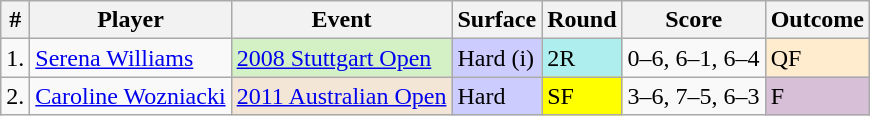<table class="wikitable sortable">
<tr>
<th>#</th>
<th>Player</th>
<th>Event</th>
<th>Surface</th>
<th>Round</th>
<th>Score</th>
<th>Outcome</th>
</tr>
<tr>
<td>1.</td>
<td> <a href='#'>Serena Williams</a></td>
<td bgcolor=d4f1c5><a href='#'>2008 Stuttgart Open</a></td>
<td style="background:#ccf;">Hard (i)</td>
<td bgcolor="afeeee">2R</td>
<td>0–6, 6–1, 6–4</td>
<td bgcolor=ffebcd>QF</td>
</tr>
<tr>
<td>2.</td>
<td> <a href='#'>Caroline Wozniacki</a></td>
<td style="background:#f3e6d7;"><a href='#'>2011 Australian Open</a></td>
<td style="background:#ccf;">Hard</td>
<td style="background:yellow;">SF</td>
<td>3–6, 7–5, 6–3</td>
<td bgcolor=thistle>F</td>
</tr>
</table>
